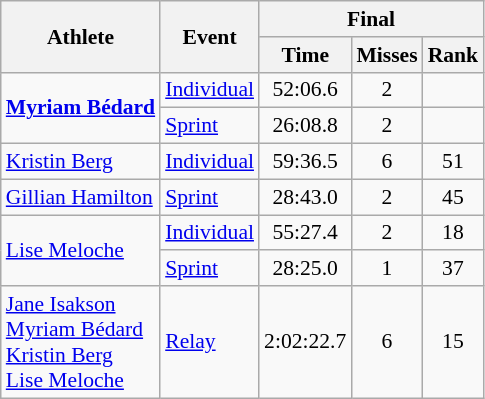<table class="wikitable" style="font-size:90%">
<tr>
<th rowspan="2">Athlete</th>
<th rowspan="2">Event</th>
<th colspan="3">Final</th>
</tr>
<tr>
<th>Time</th>
<th>Misses</th>
<th>Rank</th>
</tr>
<tr align="center">
<td align="left" rowspan=2><strong><a href='#'>Myriam Bédard</a></strong></td>
<td align="left"><a href='#'>Individual</a></td>
<td>52:06.6</td>
<td>2</td>
<td></td>
</tr>
<tr align="center">
<td align="left"><a href='#'>Sprint</a></td>
<td>26:08.8</td>
<td>2</td>
<td></td>
</tr>
<tr align="center">
<td align="left"><a href='#'>Kristin Berg</a></td>
<td align="left"><a href='#'>Individual</a></td>
<td>59:36.5</td>
<td>6</td>
<td>51</td>
</tr>
<tr align="center">
<td align="left"><a href='#'>Gillian Hamilton</a></td>
<td align="left"><a href='#'>Sprint</a></td>
<td>28:43.0</td>
<td>2</td>
<td>45</td>
</tr>
<tr align="center">
<td align="left" rowspan=2><a href='#'>Lise Meloche</a></td>
<td align="left"><a href='#'>Individual</a></td>
<td>55:27.4</td>
<td>2</td>
<td>18</td>
</tr>
<tr align="center">
<td align="left"><a href='#'>Sprint</a></td>
<td>28:25.0</td>
<td>1</td>
<td>37</td>
</tr>
<tr align="center">
<td align="left"><a href='#'>Jane Isakson</a> <br> <a href='#'>Myriam Bédard</a> <br> <a href='#'>Kristin Berg</a> <br> <a href='#'>Lise Meloche</a></td>
<td align="left"><a href='#'>Relay</a></td>
<td>2:02:22.7</td>
<td>6</td>
<td>15</td>
</tr>
</table>
